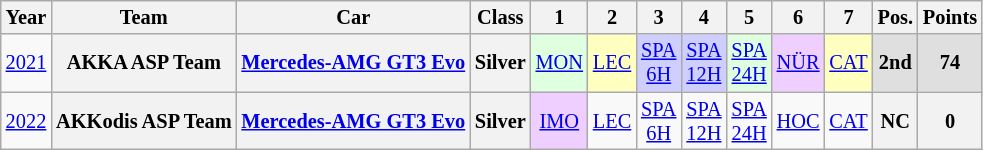<table class="wikitable" border="1" style="text-align:center; font-size:85%;">
<tr>
<th>Year</th>
<th>Team</th>
<th>Car</th>
<th>Class</th>
<th>1</th>
<th>2</th>
<th>3</th>
<th>4</th>
<th>5</th>
<th>6</th>
<th>7</th>
<th>Pos.</th>
<th>Points</th>
</tr>
<tr>
<td><a href='#'>2021</a></td>
<th nowrap>AKKA ASP Team</th>
<th nowrap><a href='#'>Mercedes-AMG GT3 Evo</a></th>
<th>Silver</th>
<td style="background:#dfffdf;"><a href='#'>MON</a><br></td>
<td style="background:#ffffbf;"><a href='#'>LEC</a><br></td>
<td style="background:#cfcfff;"><a href='#'>SPA<br>6H</a><br></td>
<td style="background:#cfcfff;"><a href='#'>SPA<br>12H</a><br></td>
<td style="background:#dfffdf;"><a href='#'>SPA<br>24H</a><br></td>
<td style="background:#efcfff;"><a href='#'>NÜR</a><br></td>
<td style="background:#ffffbf;"><a href='#'>CAT</a><br></td>
<th style="background:#DFDFDF;">2nd</th>
<th style="background:#DFDFDF;">74</th>
</tr>
<tr>
<td><a href='#'>2022</a></td>
<th nowrap>AKKodis ASP Team</th>
<th nowrap><a href='#'>Mercedes-AMG GT3 Evo</a></th>
<th>Silver</th>
<td style="background:#EFCFFF;"><a href='#'>IMO</a><br></td>
<td style="background:#;"><a href='#'>LEC</a></td>
<td style="background:#;"><a href='#'>SPA<br>6H</a></td>
<td style="background:#;"><a href='#'>SPA<br>12H</a></td>
<td style="background:#;"><a href='#'>SPA<br>24H</a></td>
<td style="background:#;"><a href='#'>HOC</a></td>
<td style="background:#;"><a href='#'>CAT</a></td>
<th>NC</th>
<th>0</th>
</tr>
</table>
